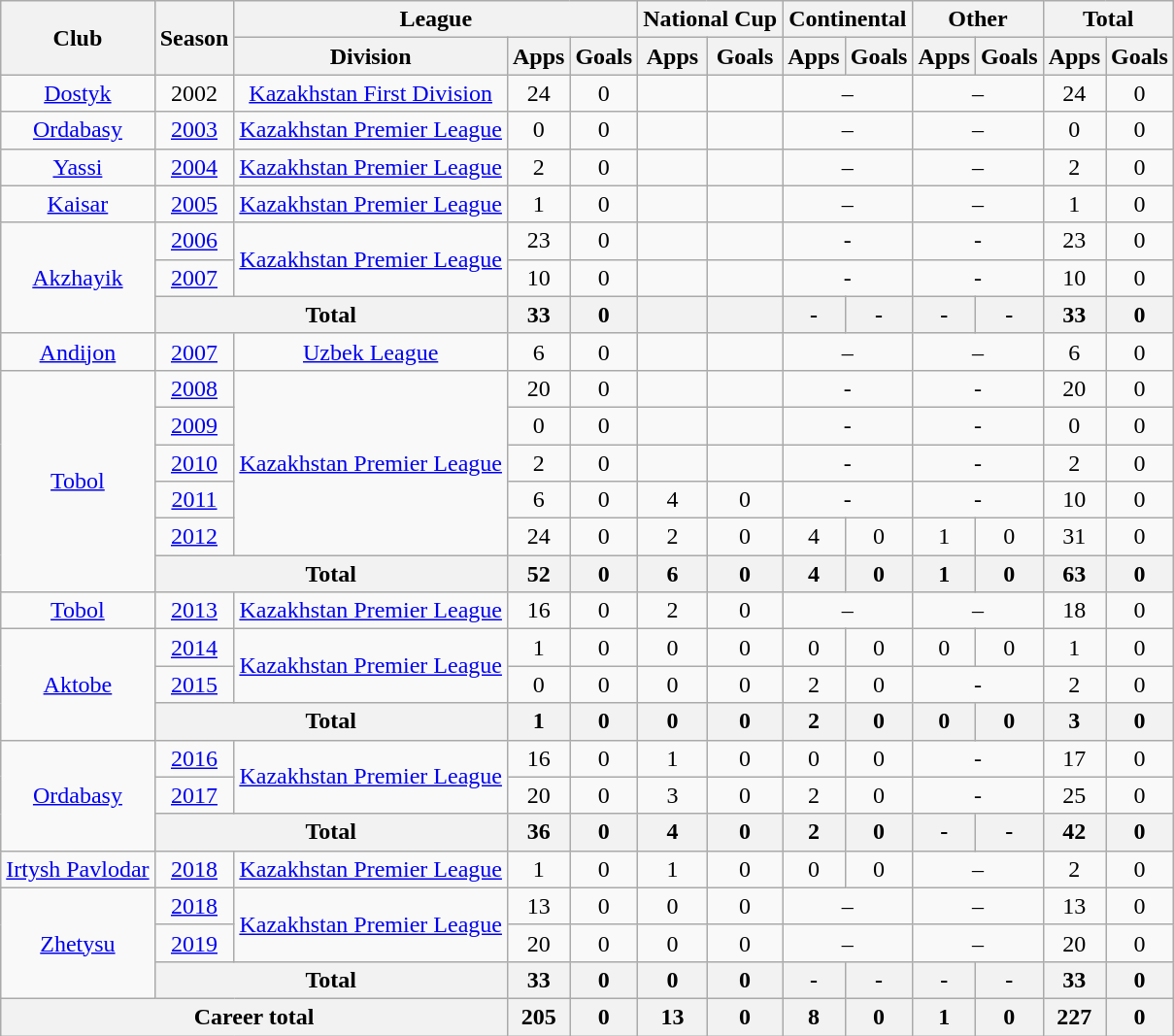<table class="wikitable" style="text-align: center;">
<tr>
<th rowspan="2">Club</th>
<th rowspan="2">Season</th>
<th colspan="3">League</th>
<th colspan="2">National Cup</th>
<th colspan="2">Continental</th>
<th colspan="2">Other</th>
<th colspan="2">Total</th>
</tr>
<tr>
<th>Division</th>
<th>Apps</th>
<th>Goals</th>
<th>Apps</th>
<th>Goals</th>
<th>Apps</th>
<th>Goals</th>
<th>Apps</th>
<th>Goals</th>
<th>Apps</th>
<th>Goals</th>
</tr>
<tr>
<td valign="center"><a href='#'>Dostyk</a></td>
<td>2002</td>
<td><a href='#'>Kazakhstan First Division</a></td>
<td>24</td>
<td>0</td>
<td></td>
<td></td>
<td colspan="2">–</td>
<td colspan="2">–</td>
<td>24</td>
<td>0</td>
</tr>
<tr>
<td valign="center"><a href='#'>Ordabasy</a></td>
<td><a href='#'>2003</a></td>
<td><a href='#'>Kazakhstan Premier League</a></td>
<td>0</td>
<td>0</td>
<td></td>
<td></td>
<td colspan="2">–</td>
<td colspan="2">–</td>
<td>0</td>
<td>0</td>
</tr>
<tr>
<td valign="center"><a href='#'>Yassi</a></td>
<td><a href='#'>2004</a></td>
<td><a href='#'>Kazakhstan Premier League</a></td>
<td>2</td>
<td>0</td>
<td></td>
<td></td>
<td colspan="2">–</td>
<td colspan="2">–</td>
<td>2</td>
<td>0</td>
</tr>
<tr>
<td valign="center"><a href='#'>Kaisar</a></td>
<td><a href='#'>2005</a></td>
<td><a href='#'>Kazakhstan Premier League</a></td>
<td>1</td>
<td>0</td>
<td></td>
<td></td>
<td colspan="2">–</td>
<td colspan="2">–</td>
<td>1</td>
<td>0</td>
</tr>
<tr>
<td rowspan="3" valign="center"><a href='#'>Akzhayik</a></td>
<td><a href='#'>2006</a></td>
<td rowspan="2" valign="center"><a href='#'>Kazakhstan Premier League</a></td>
<td>23</td>
<td>0</td>
<td></td>
<td></td>
<td colspan="2">-</td>
<td colspan="2">-</td>
<td>23</td>
<td>0</td>
</tr>
<tr>
<td><a href='#'>2007</a></td>
<td>10</td>
<td>0</td>
<td></td>
<td></td>
<td colspan="2">-</td>
<td colspan="2">-</td>
<td>10</td>
<td>0</td>
</tr>
<tr>
<th colspan="2">Total</th>
<th>33</th>
<th>0</th>
<th></th>
<th></th>
<th>-</th>
<th>-</th>
<th>-</th>
<th>-</th>
<th>33</th>
<th>0</th>
</tr>
<tr>
<td valign="center"><a href='#'>Andijon</a></td>
<td><a href='#'>2007</a></td>
<td><a href='#'>Uzbek League</a></td>
<td>6</td>
<td>0</td>
<td></td>
<td></td>
<td colspan="2">–</td>
<td colspan="2">–</td>
<td>6</td>
<td>0</td>
</tr>
<tr>
<td rowspan="6" valign="center"><a href='#'>Tobol</a></td>
<td><a href='#'>2008</a></td>
<td rowspan="5" valign="center"><a href='#'>Kazakhstan Premier League</a></td>
<td>20</td>
<td>0</td>
<td></td>
<td></td>
<td colspan="2">-</td>
<td colspan="2">-</td>
<td>20</td>
<td>0</td>
</tr>
<tr>
<td><a href='#'>2009</a></td>
<td>0</td>
<td>0</td>
<td></td>
<td></td>
<td colspan="2">-</td>
<td colspan="2">-</td>
<td>0</td>
<td>0</td>
</tr>
<tr>
<td><a href='#'>2010</a></td>
<td>2</td>
<td>0</td>
<td></td>
<td></td>
<td colspan="2">-</td>
<td colspan="2">-</td>
<td>2</td>
<td>0</td>
</tr>
<tr>
<td><a href='#'>2011</a></td>
<td>6</td>
<td>0</td>
<td>4</td>
<td>0</td>
<td colspan="2">-</td>
<td colspan="2">-</td>
<td>10</td>
<td>0</td>
</tr>
<tr>
<td><a href='#'>2012</a></td>
<td>24</td>
<td>0</td>
<td>2</td>
<td>0</td>
<td>4</td>
<td>0</td>
<td>1</td>
<td>0</td>
<td>31</td>
<td>0</td>
</tr>
<tr>
<th colspan="2">Total</th>
<th>52</th>
<th>0</th>
<th>6</th>
<th>0</th>
<th>4</th>
<th>0</th>
<th>1</th>
<th>0</th>
<th>63</th>
<th>0</th>
</tr>
<tr>
<td valign="center"><a href='#'>Tobol</a></td>
<td><a href='#'>2013</a></td>
<td><a href='#'>Kazakhstan Premier League</a></td>
<td>16</td>
<td>0</td>
<td>2</td>
<td>0</td>
<td colspan="2">–</td>
<td colspan="2">–</td>
<td>18</td>
<td>0</td>
</tr>
<tr>
<td rowspan="3" valign="center"><a href='#'>Aktobe</a></td>
<td><a href='#'>2014</a></td>
<td rowspan="2" valign="center"><a href='#'>Kazakhstan Premier League</a></td>
<td>1</td>
<td>0</td>
<td>0</td>
<td>0</td>
<td>0</td>
<td>0</td>
<td>0</td>
<td>0</td>
<td>1</td>
<td>0</td>
</tr>
<tr>
<td><a href='#'>2015</a></td>
<td>0</td>
<td>0</td>
<td>0</td>
<td>0</td>
<td>2</td>
<td>0</td>
<td colspan="2">-</td>
<td>2</td>
<td>0</td>
</tr>
<tr>
<th colspan="2">Total</th>
<th>1</th>
<th>0</th>
<th>0</th>
<th>0</th>
<th>2</th>
<th>0</th>
<th>0</th>
<th>0</th>
<th>3</th>
<th>0</th>
</tr>
<tr>
<td rowspan="3" valign="center"><a href='#'>Ordabasy</a></td>
<td><a href='#'>2016</a></td>
<td rowspan="2" valign="center"><a href='#'>Kazakhstan Premier League</a></td>
<td>16</td>
<td>0</td>
<td>1</td>
<td>0</td>
<td>0</td>
<td>0</td>
<td colspan="2">-</td>
<td>17</td>
<td>0</td>
</tr>
<tr>
<td><a href='#'>2017</a></td>
<td>20</td>
<td>0</td>
<td>3</td>
<td>0</td>
<td>2</td>
<td>0</td>
<td colspan="2">-</td>
<td>25</td>
<td>0</td>
</tr>
<tr>
<th colspan="2">Total</th>
<th>36</th>
<th>0</th>
<th>4</th>
<th>0</th>
<th>2</th>
<th>0</th>
<th>-</th>
<th>-</th>
<th>42</th>
<th>0</th>
</tr>
<tr>
<td valign="center"><a href='#'>Irtysh Pavlodar</a></td>
<td><a href='#'>2018</a></td>
<td><a href='#'>Kazakhstan Premier League</a></td>
<td>1</td>
<td>0</td>
<td>1</td>
<td>0</td>
<td>0</td>
<td>0</td>
<td colspan="2">–</td>
<td>2</td>
<td>0</td>
</tr>
<tr>
<td rowspan="3" valign="center"><a href='#'>Zhetysu</a></td>
<td><a href='#'>2018</a></td>
<td rowspan="2" valign="center"><a href='#'>Kazakhstan Premier League</a></td>
<td>13</td>
<td>0</td>
<td>0</td>
<td>0</td>
<td colspan="2">–</td>
<td colspan="2">–</td>
<td>13</td>
<td>0</td>
</tr>
<tr>
<td><a href='#'>2019</a></td>
<td>20</td>
<td>0</td>
<td>0</td>
<td>0</td>
<td colspan="2">–</td>
<td colspan="2">–</td>
<td>20</td>
<td>0</td>
</tr>
<tr>
<th colspan="2">Total</th>
<th>33</th>
<th>0</th>
<th>0</th>
<th>0</th>
<th>-</th>
<th>-</th>
<th>-</th>
<th>-</th>
<th>33</th>
<th>0</th>
</tr>
<tr>
<th colspan="3">Career total</th>
<th>205</th>
<th>0</th>
<th>13</th>
<th>0</th>
<th>8</th>
<th>0</th>
<th>1</th>
<th>0</th>
<th>227</th>
<th>0</th>
</tr>
</table>
